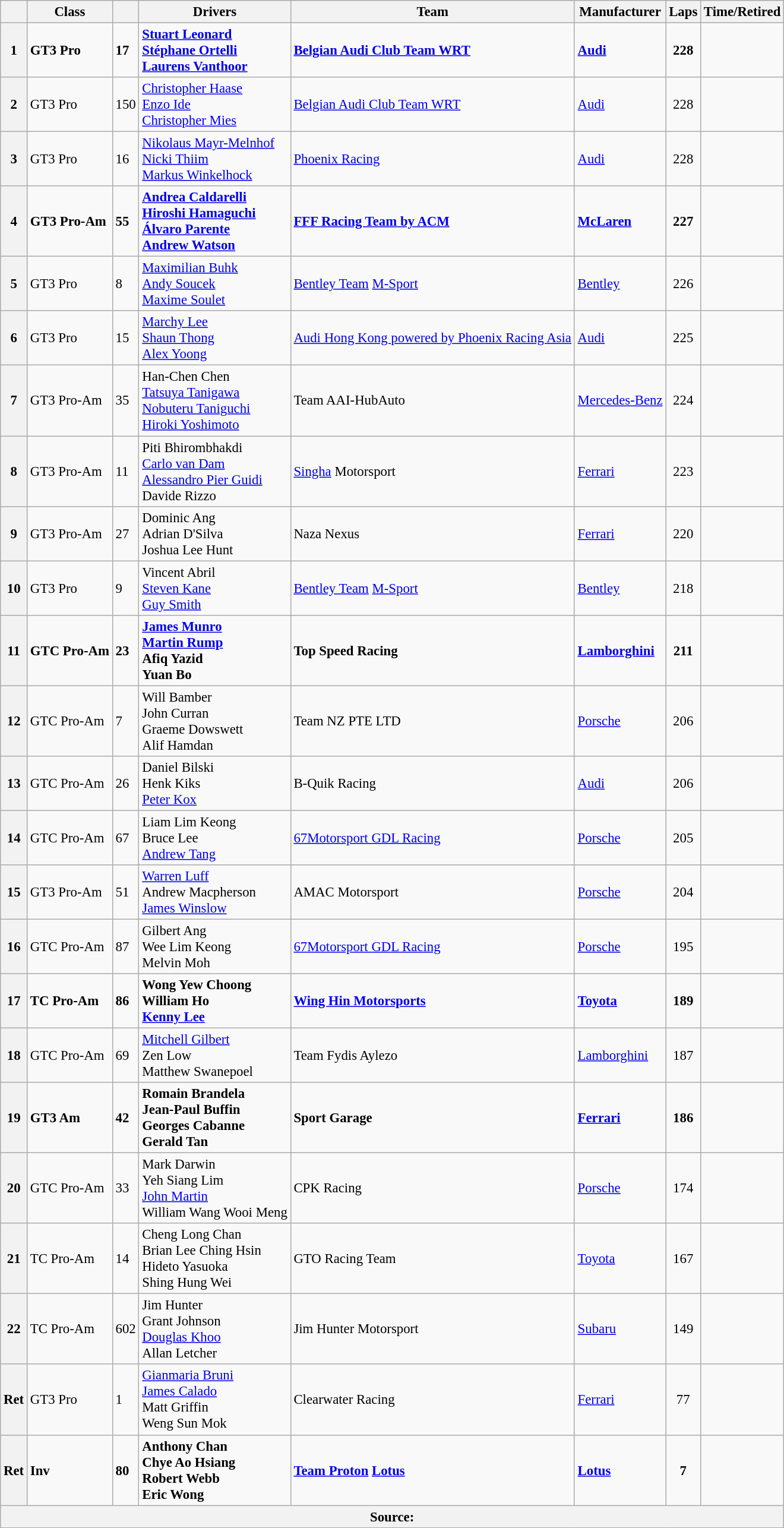<table class="wikitable sortable" style="font-size: 95%;">
<tr>
<th></th>
<th>Class</th>
<th></th>
<th>Drivers</th>
<th>Team</th>
<th>Manufacturer</th>
<th>Laps</th>
<th>Time/Retired</th>
</tr>
<tr>
<th><strong>1</strong></th>
<td><strong>GT3 Pro</strong></td>
<td><strong>17</strong></td>
<td> <strong><a href='#'>Stuart Leonard</a></strong><br> <strong><a href='#'>Stéphane Ortelli</a></strong><br> <strong><a href='#'>Laurens Vanthoor</a></strong></td>
<td> <strong><a href='#'>Belgian Audi Club Team WRT</a></strong></td>
<td><strong><a href='#'>Audi</a></strong></td>
<td align=center><strong>228</strong></td>
<td></td>
</tr>
<tr>
<th>2</th>
<td>GT3 Pro</td>
<td>150</td>
<td> <a href='#'>Christopher Haase</a><br> <a href='#'>Enzo Ide</a><br> <a href='#'>Christopher Mies</a></td>
<td> <a href='#'>Belgian Audi Club Team WRT</a></td>
<td><a href='#'>Audi</a></td>
<td align=center>228</td>
<td></td>
</tr>
<tr>
<th>3</th>
<td>GT3 Pro</td>
<td>16</td>
<td> <a href='#'>Nikolaus Mayr-Melnhof</a><br> <a href='#'>Nicki Thiim</a><br> <a href='#'>Markus Winkelhock</a></td>
<td> <a href='#'>Phoenix Racing</a></td>
<td><a href='#'>Audi</a></td>
<td align=center>228</td>
<td></td>
</tr>
<tr>
<th><strong>4</strong></th>
<td><strong>GT3 Pro-Am</strong></td>
<td><strong>55</strong></td>
<td> <strong><a href='#'>Andrea Caldarelli</a></strong><br> <strong><a href='#'>Hiroshi Hamaguchi</a></strong><br> <strong><a href='#'>Álvaro Parente</a></strong><br> <strong><a href='#'>Andrew Watson</a></strong></td>
<td> <strong><a href='#'>FFF Racing Team by ACM</a></strong></td>
<td><strong><a href='#'>McLaren</a></strong></td>
<td align=center><strong>227</strong></td>
<td><strong></strong></td>
</tr>
<tr>
<th>5</th>
<td>GT3 Pro</td>
<td>8</td>
<td> <a href='#'>Maximilian Buhk</a><br> <a href='#'>Andy Soucek</a><br> <a href='#'>Maxime Soulet</a></td>
<td> <a href='#'>Bentley Team</a> <a href='#'>M-Sport</a></td>
<td><a href='#'>Bentley</a></td>
<td align=center>226</td>
<td></td>
</tr>
<tr>
<th>6</th>
<td>GT3 Pro</td>
<td>15</td>
<td> <a href='#'>Marchy Lee</a><br> <a href='#'>Shaun Thong</a><br> <a href='#'>Alex Yoong</a></td>
<td> <a href='#'>Audi Hong Kong powered by Phoenix Racing Asia</a></td>
<td><a href='#'>Audi</a></td>
<td align=center>225</td>
<td></td>
</tr>
<tr>
<th>7</th>
<td>GT3 Pro-Am</td>
<td>35</td>
<td> Han-Chen Chen<br> <a href='#'>Tatsuya Tanigawa</a><br> <a href='#'>Nobuteru Taniguchi</a><br> <a href='#'>Hiroki Yoshimoto</a></td>
<td> Team AAI-HubAuto</td>
<td><a href='#'>Mercedes-Benz</a></td>
<td align=center>224</td>
<td></td>
</tr>
<tr>
<th>8</th>
<td>GT3 Pro-Am</td>
<td>11</td>
<td> Piti Bhirombhakdi<br> <a href='#'>Carlo van Dam</a><br> <a href='#'>Alessandro Pier Guidi</a><br> Davide Rizzo</td>
<td> <a href='#'>Singha</a> Motorsport</td>
<td><a href='#'>Ferrari</a></td>
<td align=center>223</td>
<td></td>
</tr>
<tr>
<th>9</th>
<td>GT3 Pro-Am</td>
<td>27</td>
<td> Dominic Ang<br> Adrian D'Silva<br> Joshua Lee Hunt</td>
<td> Naza Nexus</td>
<td><a href='#'>Ferrari</a></td>
<td align=center>220</td>
<td></td>
</tr>
<tr>
<th>10</th>
<td>GT3 Pro</td>
<td>9</td>
<td> Vincent Abril<br> <a href='#'>Steven Kane</a><br> <a href='#'>Guy Smith</a></td>
<td> <a href='#'>Bentley Team</a> <a href='#'>M-Sport</a></td>
<td><a href='#'>Bentley</a></td>
<td align=center>218</td>
<td></td>
</tr>
<tr>
<th><strong>11</strong></th>
<td><strong>GTC Pro-Am</strong></td>
<td><strong>23</strong></td>
<td> <strong><a href='#'>James Munro</a></strong><br> <strong><a href='#'>Martin Rump</a></strong><br> <strong>Afiq Yazid</strong><br> <strong>Yuan Bo</strong></td>
<td> <strong>Top Speed Racing</strong></td>
<td><strong><a href='#'>Lamborghini</a></strong></td>
<td align=center><strong>211</strong></td>
<td><strong></strong></td>
</tr>
<tr>
<th>12</th>
<td>GTC Pro-Am</td>
<td>7</td>
<td> Will Bamber<br> John Curran<br> Graeme Dowswett<br> Alif Hamdan</td>
<td> Team NZ PTE LTD</td>
<td><a href='#'>Porsche</a></td>
<td align=center>206</td>
<td></td>
</tr>
<tr>
<th>13</th>
<td>GTC Pro-Am</td>
<td>26</td>
<td> Daniel Bilski<br> Henk Kiks<br> <a href='#'>Peter Kox</a></td>
<td> B-Quik Racing</td>
<td><a href='#'>Audi</a></td>
<td align=center>206</td>
<td></td>
</tr>
<tr>
<th>14</th>
<td>GTC Pro-Am</td>
<td>67</td>
<td> Liam Lim Keong<br> Bruce Lee<br> <a href='#'>Andrew Tang</a></td>
<td> <a href='#'>67Motorsport GDL Racing</a></td>
<td><a href='#'>Porsche</a></td>
<td align=center>205</td>
<td></td>
</tr>
<tr>
<th>15</th>
<td>GT3 Pro-Am</td>
<td>51</td>
<td> <a href='#'>Warren Luff</a><br> Andrew Macpherson<br> <a href='#'>James Winslow</a></td>
<td> AMAC Motorsport</td>
<td><a href='#'>Porsche</a></td>
<td align=center>204</td>
<td></td>
</tr>
<tr>
<th>16</th>
<td>GTC Pro-Am</td>
<td>87</td>
<td> Gilbert Ang<br> Wee Lim Keong<br> Melvin Moh</td>
<td> <a href='#'>67Motorsport GDL Racing</a></td>
<td><a href='#'>Porsche</a></td>
<td align=center>195</td>
<td></td>
</tr>
<tr>
<th><strong>17</strong></th>
<td><strong>TC Pro-Am</strong></td>
<td><strong>86</strong></td>
<td> <strong>Wong Yew Choong</strong><br> <strong>William Ho</strong><br> <strong><a href='#'>Kenny Lee</a></strong></td>
<td> <strong><a href='#'>Wing Hin Motorsports</a></strong></td>
<td><strong><a href='#'>Toyota</a></strong></td>
<td align=center><strong>189</strong></td>
<td><strong></strong></td>
</tr>
<tr>
<th>18</th>
<td>GTC Pro-Am</td>
<td>69</td>
<td> <a href='#'>Mitchell Gilbert</a><br> Zen Low<br> Matthew Swanepoel</td>
<td> Team Fydis Aylezo</td>
<td><a href='#'>Lamborghini</a></td>
<td align=center>187</td>
<td></td>
</tr>
<tr>
<th><strong>19</strong></th>
<td><strong>GT3 Am</strong></td>
<td><strong>42</strong></td>
<td> <strong>Romain Brandela</strong><br> <strong>Jean-Paul Buffin</strong><br> <strong>Georges Cabanne</strong><br> <strong>Gerald Tan</strong></td>
<td> <strong>Sport Garage</strong></td>
<td><strong><a href='#'>Ferrari</a></strong></td>
<td align=center><strong>186</strong></td>
<td><strong></strong></td>
</tr>
<tr>
<th>20</th>
<td>GTC Pro-Am</td>
<td>33</td>
<td> Mark Darwin<br> Yeh Siang Lim<br> <a href='#'>John Martin</a><br> William Wang Wooi Meng</td>
<td> CPK Racing</td>
<td><a href='#'>Porsche</a></td>
<td align=center>174</td>
<td></td>
</tr>
<tr>
<th>21</th>
<td>TC Pro-Am</td>
<td>14</td>
<td> Cheng Long Chan<br> Brian Lee Ching Hsin<br> Hideto Yasuoka<br> Shing Hung Wei</td>
<td> GTO Racing Team</td>
<td><a href='#'>Toyota</a></td>
<td align=center>167</td>
<td></td>
</tr>
<tr>
<th>22</th>
<td>TC Pro-Am</td>
<td>602</td>
<td> Jim Hunter<br> Grant Johnson<br> <a href='#'>Douglas Khoo</a><br> Allan Letcher</td>
<td> Jim Hunter Motorsport</td>
<td><a href='#'>Subaru</a></td>
<td align=center>149</td>
<td></td>
</tr>
<tr>
<th>Ret</th>
<td>GT3 Pro</td>
<td>1</td>
<td> <a href='#'>Gianmaria Bruni</a><br> <a href='#'>James Calado</a><br> Matt Griffin<br> Weng Sun Mok</td>
<td> Clearwater Racing</td>
<td><a href='#'>Ferrari</a></td>
<td align=center>77</td>
<td></td>
</tr>
<tr>
<th><strong>Ret</strong></th>
<td><strong>Inv</strong></td>
<td><strong>80</strong></td>
<td> <strong>Anthony Chan</strong><br> <strong>Chye Ao Hsiang</strong><br> <strong>Robert Webb</strong><br> <strong>Eric Wong</strong></td>
<td> <strong><a href='#'>Team Proton</a> <a href='#'>Lotus</a></strong></td>
<td><strong><a href='#'>Lotus</a></strong></td>
<td align=center><strong>7</strong></td>
<td><strong></strong></td>
</tr>
<tr>
<th colspan=8>Source: </th>
</tr>
</table>
